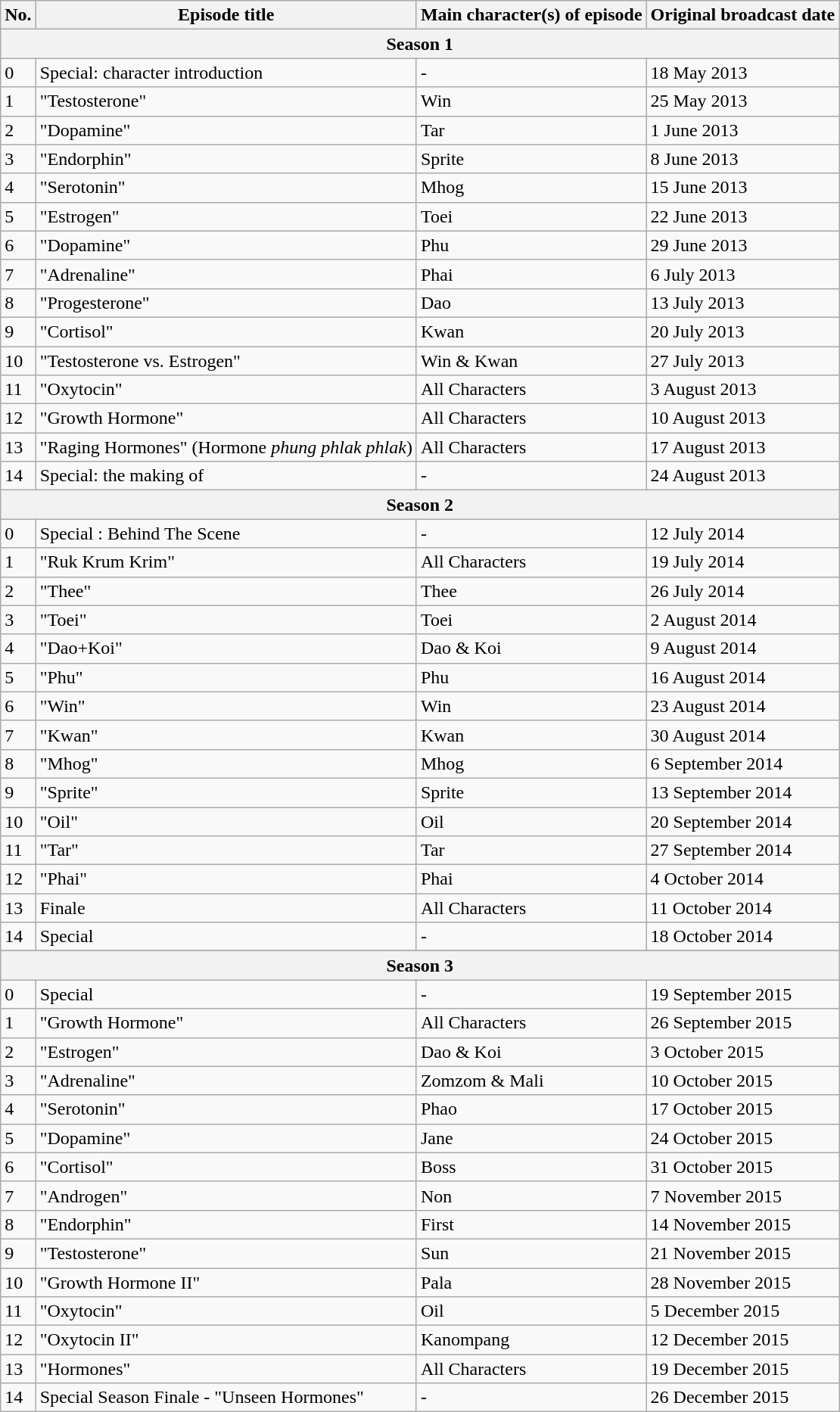<table class="wikitable">
<tr>
<th>No.</th>
<th>Episode title</th>
<th>Main character(s) of episode</th>
<th>Original broadcast date</th>
</tr>
<tr>
<th colspan="4">Season 1</th>
</tr>
<tr>
<td>0</td>
<td>Special: character introduction</td>
<td>-</td>
<td>18 May 2013</td>
</tr>
<tr>
<td>1</td>
<td>"Testosterone"</td>
<td>Win</td>
<td>25 May 2013</td>
</tr>
<tr>
<td>2</td>
<td>"Dopamine"</td>
<td>Tar</td>
<td>1 June 2013</td>
</tr>
<tr>
<td>3</td>
<td>"Endorphin"</td>
<td>Sprite</td>
<td>8 June 2013</td>
</tr>
<tr>
<td>4</td>
<td>"Serotonin"</td>
<td>Mhog</td>
<td>15 June 2013</td>
</tr>
<tr>
<td>5</td>
<td>"Estrogen"</td>
<td>Toei</td>
<td>22 June 2013</td>
</tr>
<tr>
<td>6</td>
<td>"Dopamine"</td>
<td>Phu</td>
<td>29 June 2013</td>
</tr>
<tr>
<td>7</td>
<td>"Adrenaline"</td>
<td>Phai</td>
<td>6 July 2013</td>
</tr>
<tr>
<td>8</td>
<td>"Progesterone"</td>
<td>Dao</td>
<td>13 July 2013</td>
</tr>
<tr>
<td>9</td>
<td>"Cortisol"</td>
<td>Kwan</td>
<td>20 July 2013</td>
</tr>
<tr>
<td>10</td>
<td>"Testosterone vs. Estrogen"</td>
<td>Win & Kwan</td>
<td>27 July 2013</td>
</tr>
<tr>
<td>11</td>
<td>"Oxytocin"</td>
<td>All Characters</td>
<td>3 August 2013</td>
</tr>
<tr>
<td>12</td>
<td>"Growth Hormone"</td>
<td>All Characters</td>
<td>10 August 2013</td>
</tr>
<tr>
<td>13</td>
<td>"Raging Hormones" (Hormone <em>phung phlak phlak</em>)</td>
<td>All Characters</td>
<td>17 August 2013</td>
</tr>
<tr>
<td>14</td>
<td>Special: the making of</td>
<td>-</td>
<td>24 August 2013</td>
</tr>
<tr>
<th colspan="4">Season 2</th>
</tr>
<tr>
<td>0</td>
<td>Special : Behind The Scene</td>
<td>-</td>
<td>12 July 2014</td>
</tr>
<tr>
<td>1</td>
<td>"Ruk Krum Krim"</td>
<td>All Characters</td>
<td>19 July 2014</td>
</tr>
<tr>
<td>2</td>
<td>"Thee"</td>
<td>Thee</td>
<td>26 July 2014</td>
</tr>
<tr>
<td>3</td>
<td>"Toei"</td>
<td>Toei</td>
<td>2 August 2014</td>
</tr>
<tr>
<td>4</td>
<td>"Dao+Koi"</td>
<td>Dao & Koi</td>
<td>9 August 2014</td>
</tr>
<tr>
<td>5</td>
<td>"Phu"</td>
<td>Phu</td>
<td>16 August 2014</td>
</tr>
<tr>
<td>6</td>
<td>"Win"</td>
<td>Win</td>
<td>23 August 2014</td>
</tr>
<tr>
<td>7</td>
<td>"Kwan"</td>
<td>Kwan</td>
<td>30 August 2014</td>
</tr>
<tr>
<td>8</td>
<td>"Mhog"</td>
<td>Mhog</td>
<td>6 September 2014</td>
</tr>
<tr>
<td>9</td>
<td>"Sprite"</td>
<td>Sprite</td>
<td>13 September 2014</td>
</tr>
<tr>
<td>10</td>
<td>"Oil"</td>
<td>Oil</td>
<td>20 September 2014</td>
</tr>
<tr>
<td>11</td>
<td>"Tar"</td>
<td>Tar</td>
<td>27 September 2014</td>
</tr>
<tr>
<td>12</td>
<td>"Phai"</td>
<td>Phai</td>
<td>4 October 2014</td>
</tr>
<tr>
<td>13</td>
<td>Finale </td>
<td>All Characters</td>
<td>11 October 2014</td>
</tr>
<tr>
<td>14</td>
<td>Special </td>
<td>-</td>
<td>18 October 2014</td>
</tr>
<tr>
</tr>
<tr>
<th colspan="4">Season 3</th>
</tr>
<tr>
<td>0</td>
<td>Special</td>
<td>-</td>
<td>19 September 2015</td>
</tr>
<tr>
<td>1</td>
<td>"Growth Hormone"</td>
<td>All Characters</td>
<td>26 September 2015</td>
</tr>
<tr>
<td>2</td>
<td>"Estrogen"</td>
<td>Dao & Koi</td>
<td>3 October 2015</td>
</tr>
<tr>
<td>3</td>
<td>"Adrenaline"</td>
<td>Zomzom & Mali</td>
<td>10 October 2015</td>
</tr>
<tr>
<td>4</td>
<td>"Serotonin"</td>
<td>Phao</td>
<td>17 October 2015</td>
</tr>
<tr>
<td>5</td>
<td>"Dopamine"</td>
<td>Jane</td>
<td>24 October 2015</td>
</tr>
<tr>
<td>6</td>
<td>"Cortisol"</td>
<td>Boss</td>
<td>31 October 2015</td>
</tr>
<tr>
<td>7</td>
<td>"Androgen"</td>
<td>Non</td>
<td>7 November 2015</td>
</tr>
<tr>
<td>8</td>
<td>"Endorphin"</td>
<td>First</td>
<td>14 November 2015</td>
</tr>
<tr>
<td>9</td>
<td>"Testosterone"</td>
<td>Sun</td>
<td>21 November 2015</td>
</tr>
<tr>
<td>10</td>
<td>"Growth Hormone II"</td>
<td>Pala</td>
<td>28 November 2015</td>
</tr>
<tr>
<td>11</td>
<td>"Oxytocin"</td>
<td>Oil</td>
<td>5 December 2015</td>
</tr>
<tr>
<td>12</td>
<td>"Oxytocin II"</td>
<td>Kanompang</td>
<td>12 December 2015</td>
</tr>
<tr>
<td>13</td>
<td>"Hormones"</td>
<td>All Characters</td>
<td>19 December 2015</td>
</tr>
<tr>
<td>14</td>
<td>Special Season Finale - "Unseen Hormones"</td>
<td>-</td>
<td>26 December 2015</td>
</tr>
</table>
